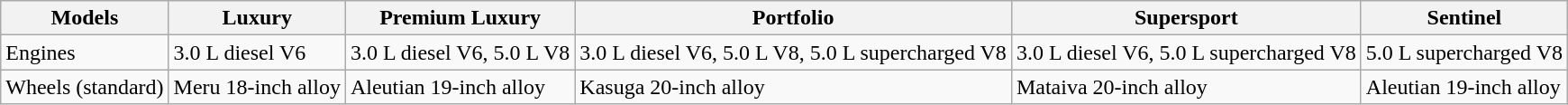<table class="wikitable">
<tr>
<th>Models</th>
<th>Luxury</th>
<th>Premium Luxury</th>
<th>Portfolio</th>
<th>Supersport</th>
<th>Sentinel</th>
</tr>
<tr>
<td>Engines</td>
<td>3.0 L diesel V6</td>
<td>3.0 L diesel V6, 5.0 L V8</td>
<td>3.0 L diesel V6, 5.0 L V8, 5.0 L supercharged V8</td>
<td>3.0 L diesel V6, 5.0 L supercharged V8</td>
<td>5.0 L supercharged V8</td>
</tr>
<tr>
<td>Wheels (standard)</td>
<td>Meru 18-inch alloy</td>
<td>Aleutian 19-inch alloy</td>
<td>Kasuga 20-inch alloy</td>
<td>Mataiva 20-inch alloy</td>
<td>Aleutian 19-inch alloy</td>
</tr>
</table>
